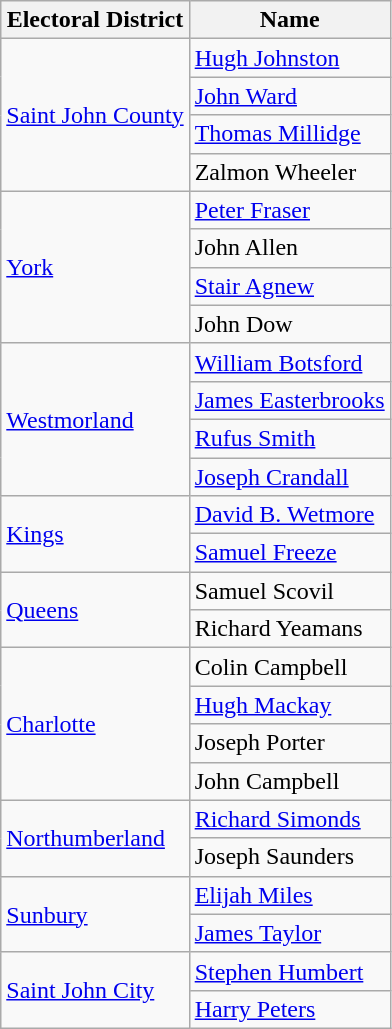<table class="wikitable">
<tr>
<th>Electoral District</th>
<th>Name</th>
</tr>
<tr>
<td rowspan="4"><a href='#'>Saint John County</a></td>
<td><a href='#'>Hugh Johnston</a></td>
</tr>
<tr>
<td><a href='#'>John Ward</a></td>
</tr>
<tr>
<td><a href='#'>Thomas Millidge</a></td>
</tr>
<tr>
<td>Zalmon Wheeler</td>
</tr>
<tr>
<td rowspan="4"><a href='#'>York</a></td>
<td><a href='#'>Peter Fraser</a></td>
</tr>
<tr>
<td>John Allen</td>
</tr>
<tr>
<td><a href='#'>Stair Agnew</a></td>
</tr>
<tr>
<td>John Dow</td>
</tr>
<tr>
<td rowspan="4"><a href='#'>Westmorland</a></td>
<td><a href='#'>William Botsford</a></td>
</tr>
<tr>
<td><a href='#'>James Easterbrooks</a></td>
</tr>
<tr>
<td><a href='#'>Rufus Smith</a></td>
</tr>
<tr>
<td><a href='#'>Joseph Crandall</a></td>
</tr>
<tr>
<td rowspan="2"><a href='#'>Kings</a></td>
<td><a href='#'>David B. Wetmore</a></td>
</tr>
<tr>
<td><a href='#'>Samuel Freeze</a></td>
</tr>
<tr>
<td rowspan="2"><a href='#'>Queens</a></td>
<td>Samuel Scovil</td>
</tr>
<tr>
<td>Richard Yeamans</td>
</tr>
<tr>
<td rowspan="4"><a href='#'>Charlotte</a></td>
<td>Colin Campbell</td>
</tr>
<tr>
<td><a href='#'>Hugh Mackay</a></td>
</tr>
<tr>
<td>Joseph Porter</td>
</tr>
<tr>
<td>John Campbell</td>
</tr>
<tr>
<td rowspan="2"><a href='#'>Northumberland</a></td>
<td><a href='#'>Richard Simonds</a></td>
</tr>
<tr>
<td>Joseph Saunders</td>
</tr>
<tr>
<td rowspan="2"><a href='#'>Sunbury</a></td>
<td><a href='#'>Elijah Miles</a></td>
</tr>
<tr>
<td><a href='#'>James Taylor</a></td>
</tr>
<tr>
<td rowspan="2"><a href='#'>Saint John City</a></td>
<td><a href='#'>Stephen Humbert</a></td>
</tr>
<tr>
<td><a href='#'>Harry Peters</a></td>
</tr>
</table>
